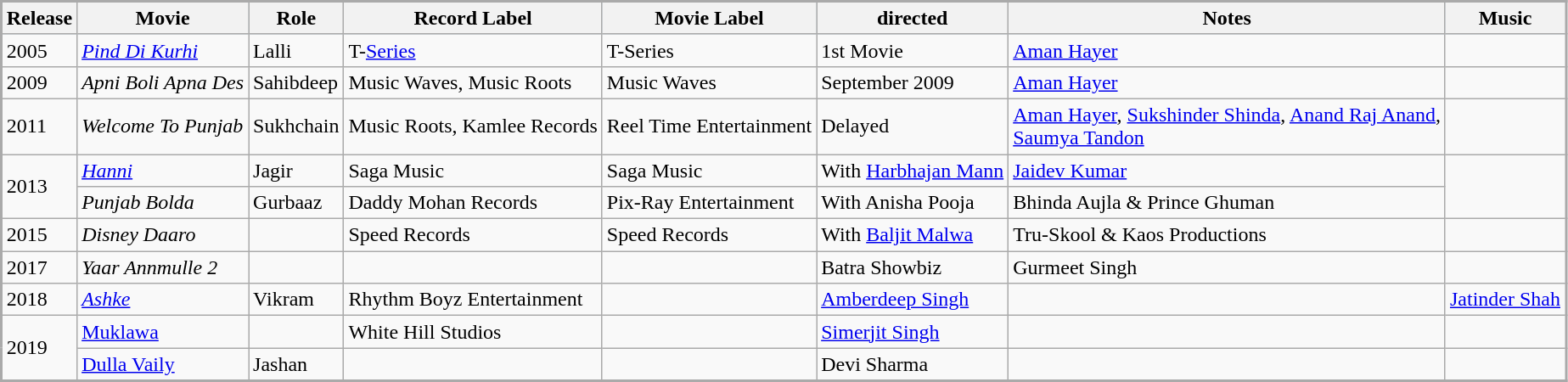<table class="wikitable sortable" style="margin: 1em 1em 1em 0; background: #f9f9f9; border: 2px #aaa solid; border-collapse: collapse; font-size: 100%;" cellspacing="2" cellpadding="3" border="3">
<tr bgcolor="#AACCDD" align="left">
<th>Release</th>
<th>Movie</th>
<th>Role</th>
<th>Record Label</th>
<th>Movie Label</th>
<th>directed</th>
<th>Notes</th>
<th>Music</th>
</tr>
<tr>
<td>2005</td>
<td><em><a href='#'>Pind Di Kurhi</a></em></td>
<td>Lalli</td>
<td>T-<a href='#'>Series</a></td>
<td>T-Series</td>
<td>1st Movie</td>
<td><a href='#'>Aman Hayer</a></td>
<td></td>
</tr>
<tr>
<td>2009</td>
<td><em>Apni Boli Apna Des</em></td>
<td>Sahibdeep</td>
<td>Music Waves, Music Roots</td>
<td>Music Waves</td>
<td>September 2009</td>
<td><a href='#'>Aman Hayer</a></td>
<td></td>
</tr>
<tr>
<td>2011</td>
<td><em>Welcome To Punjab</em></td>
<td>Sukhchain</td>
<td>Music Roots, Kamlee Records</td>
<td>Reel Time Entertainment</td>
<td>Delayed</td>
<td><a href='#'>Aman Hayer</a>, <a href='#'>Sukshinder Shinda</a>, <a href='#'>Anand Raj Anand</a>,<br><a href='#'>Saumya Tandon</a></td>
<td></td>
</tr>
<tr>
<td rowspan=2>2013</td>
<td><em><a href='#'>Hanni</a></em></td>
<td>Jagir</td>
<td>Saga Music</td>
<td>Saga Music</td>
<td>With <a href='#'>Harbhajan Mann</a></td>
<td><a href='#'>Jaidev Kumar</a></td>
</tr>
<tr>
<td><em>Punjab Bolda</em></td>
<td>Gurbaaz</td>
<td>Daddy Mohan Records</td>
<td>Pix-Ray Entertainment</td>
<td>With Anisha Pooja</td>
<td>Bhinda Aujla & Prince Ghuman</td>
</tr>
<tr>
<td>2015</td>
<td><em>Disney Daaro</em></td>
<td></td>
<td>Speed Records</td>
<td>Speed Records</td>
<td>With <a href='#'>Baljit Malwa</a></td>
<td>Tru-Skool & Kaos Productions</td>
<td></td>
</tr>
<tr>
<td>2017</td>
<td><em>Yaar Annmulle 2</em></td>
<td></td>
<td></td>
<td></td>
<td>Batra Showbiz</td>
<td>Gurmeet Singh</td>
<td></td>
</tr>
<tr>
<td>2018</td>
<td><em><a href='#'>Ashke</a></em></td>
<td>Vikram</td>
<td>Rhythm Boyz Entertainment</td>
<td></td>
<td><a href='#'>Amberdeep Singh</a></td>
<td></td>
<td><a href='#'>Jatinder Shah</a></td>
</tr>
<tr>
<td rowspan=2>2019</td>
<td><a href='#'>Muklawa</a></td>
<td></td>
<td>White Hill Studios</td>
<td></td>
<td><a href='#'>Simerjit Singh</a></td>
<td></td>
<td></td>
</tr>
<tr>
<td><a href='#'>Dulla Vaily</a></td>
<td>Jashan</td>
<td></td>
<td></td>
<td>Devi Sharma</td>
<td></td>
<td></td>
</tr>
</table>
